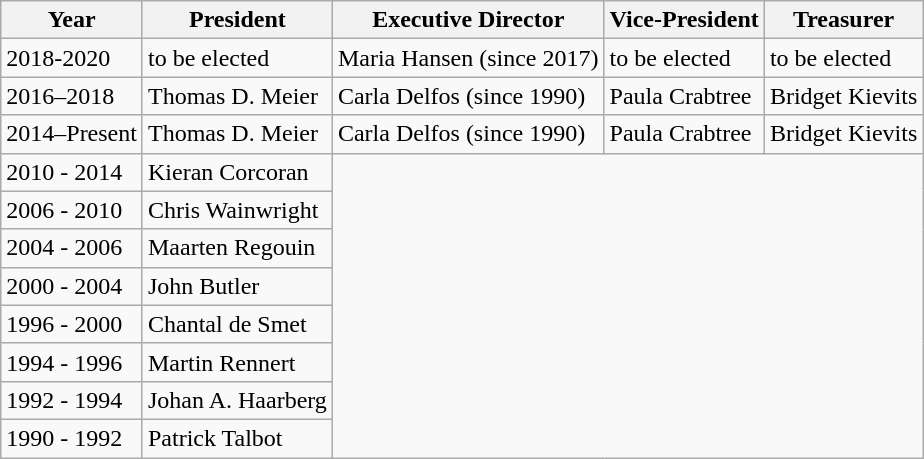<table class="wikitable">
<tr>
<th>Year</th>
<th>President</th>
<th>Executive Director</th>
<th>Vice-President</th>
<th>Treasurer</th>
</tr>
<tr>
<td>2018-2020</td>
<td>to be elected</td>
<td>Maria Hansen (since 2017)</td>
<td>to be elected</td>
<td>to be elected</td>
</tr>
<tr>
<td>2016–2018</td>
<td>Thomas D. Meier</td>
<td>Carla Delfos (since 1990)</td>
<td>Paula Crabtree</td>
<td>Bridget Kievits</td>
</tr>
<tr>
<td>2014–Present</td>
<td>Thomas D. Meier</td>
<td>Carla Delfos (since 1990)</td>
<td>Paula Crabtree</td>
<td>Bridget Kievits</td>
</tr>
<tr>
<td>2010 - 2014</td>
<td>Kieran Corcoran</td>
</tr>
<tr>
<td>2006 - 2010</td>
<td>Chris Wainwright</td>
</tr>
<tr>
<td>2004 - 2006</td>
<td>Maarten Regouin</td>
</tr>
<tr>
<td>2000 - 2004</td>
<td>John Butler</td>
</tr>
<tr>
<td>1996 - 2000</td>
<td>Chantal de Smet</td>
</tr>
<tr>
<td>1994 - 1996</td>
<td>Martin Rennert</td>
</tr>
<tr>
<td>1992 - 1994</td>
<td>Johan A. Haarberg</td>
</tr>
<tr>
<td>1990 - 1992</td>
<td>Patrick Talbot</td>
</tr>
</table>
